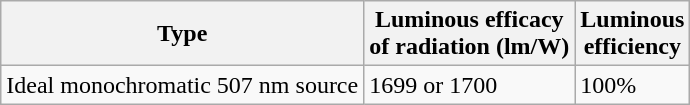<table class="wikitable">
<tr>
<th>Type</th>
<th>Luminous efficacy<br>of radiation (lm/W)</th>
<th>Luminous<br>efficiency</th>
</tr>
<tr>
<td>Ideal monochromatic 507 nm source</td>
<td>1699 or 1700</td>
<td>100%</td>
</tr>
</table>
